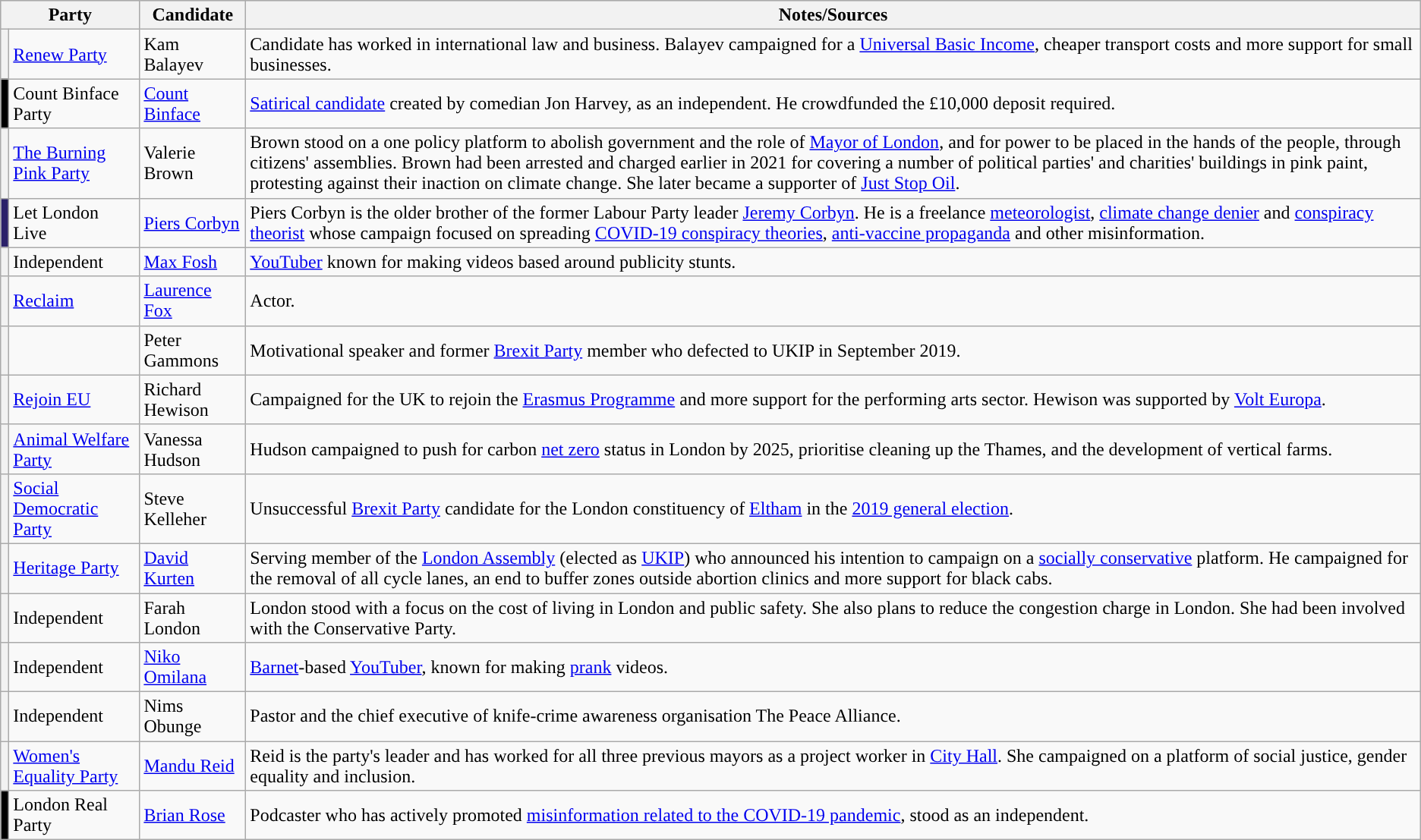<table class ="wikitable">
<tr style="background:#ccc;">
<th colspan="2" scope="col" style="width:7px;">Party</th>
<th scope="col">Candidate</th>
<th scope="col">Notes/Sources</th>
</tr>
<tr>
<th style="background-color: "></th>
<td><a href='#'>Renew Party</a></td>
<td>Kam Balayev</td>
<td>Candidate has worked in international law and business. Balayev campaigned for a <a href='#'>Universal Basic Income</a>, cheaper transport costs and more support for small businesses.</td>
</tr>
<tr>
<th style="background-color: #000000"></th>
<td>Count Binface Party</td>
<td><a href='#'>Count Binface</a></td>
<td><a href='#'>Satirical candidate</a> created by comedian Jon Harvey, as an independent. He crowdfunded the £10,000 deposit required.</td>
</tr>
<tr>
<th style="background-color: "></th>
<td><a href='#'>The Burning Pink Party</a></td>
<td>Valerie Brown</td>
<td>Brown stood on a one policy platform to abolish government and the role of <a href='#'>Mayor of London</a>, and for power to be placed in the hands of the people, through citizens' assemblies. Brown had been arrested and charged earlier in 2021 for covering a number of political parties' and charities' buildings in pink paint, protesting against their inaction on climate change. She later became a supporter of <a href='#'>Just Stop Oil</a>.</td>
</tr>
<tr>
<th style="background-color: #2B2169"></th>
<td>Let London Live</td>
<td><a href='#'>Piers Corbyn</a></td>
<td>Piers Corbyn is the older brother of the former Labour Party leader <a href='#'>Jeremy Corbyn</a>. He is a freelance <a href='#'>meteorologist</a>, <a href='#'>climate change denier</a> and <a href='#'>conspiracy theorist</a> whose campaign focused on spreading <a href='#'>COVID-19 conspiracy theories</a>, <a href='#'>anti-vaccine propaganda</a> and other misinformation.</td>
</tr>
<tr>
<th style="background-color: "></th>
<td>Independent</td>
<td><a href='#'>Max Fosh</a></td>
<td><a href='#'>YouTuber</a> known for making videos based around publicity stunts.</td>
</tr>
<tr>
<th style="background-color: "></th>
<td><a href='#'>Reclaim</a></td>
<td><a href='#'>Laurence Fox</a></td>
<td>Actor.</td>
</tr>
<tr>
<th style="background-color: "></th>
<td></td>
<td>Peter Gammons</td>
<td>Motivational speaker and former <a href='#'>Brexit Party</a> member who defected to UKIP in September 2019.</td>
</tr>
<tr>
<th style="background-color: "></th>
<td><a href='#'>Rejoin EU</a></td>
<td>Richard Hewison</td>
<td>Campaigned for the UK to rejoin the <a href='#'>Erasmus Programme</a> and more support for the performing arts sector. Hewison was supported by <a href='#'>Volt Europa</a>.</td>
</tr>
<tr>
<th style="background-color: "></th>
<td><a href='#'>Animal Welfare Party</a></td>
<td>Vanessa Hudson</td>
<td>Hudson campaigned to push for carbon <a href='#'>net zero</a> status in London by 2025, prioritise cleaning up the Thames, and the development of vertical farms.</td>
</tr>
<tr>
<th style="background-color: "></th>
<td><a href='#'>Social Democratic Party</a></td>
<td>Steve Kelleher</td>
<td>Unsuccessful <a href='#'>Brexit Party</a> candidate for the London constituency of <a href='#'>Eltham</a> in the <a href='#'>2019 general election</a>.</td>
</tr>
<tr>
<th style="background-color: "></th>
<td><a href='#'>Heritage Party</a></td>
<td><a href='#'>David Kurten</a></td>
<td>Serving member of the <a href='#'>London Assembly</a> (elected as <a href='#'>UKIP</a>) who announced his intention to campaign on a <a href='#'>socially conservative</a> platform. He campaigned for the removal of all cycle lanes, an end to buffer zones outside abortion clinics and more support for black cabs.</td>
</tr>
<tr>
<th style="background-color: "></th>
<td>Independent</td>
<td>Farah London</td>
<td>London stood with a focus on the cost of living in London and public safety. She also plans to reduce the congestion charge in London. She had been involved with the Conservative Party.</td>
</tr>
<tr>
<th style="background-color: "></th>
<td>Independent</td>
<td><a href='#'>Niko Omilana</a></td>
<td><a href='#'>Barnet</a>-based <a href='#'>YouTuber</a>, known for making <a href='#'>prank</a> videos.</td>
</tr>
<tr>
<th style="background-color: "></th>
<td>Independent</td>
<td>Nims Obunge</td>
<td>Pastor and the chief executive of knife-crime awareness organisation The Peace Alliance.</td>
</tr>
<tr>
<th style="background-color: "></th>
<td><a href='#'>Women's Equality Party</a></td>
<td><a href='#'>Mandu Reid</a></td>
<td>Reid is the party's leader and has worked for all three previous mayors as a project worker in <a href='#'>City Hall</a>. She campaigned on a platform of social justice, gender equality and inclusion.</td>
</tr>
<tr>
<th style="background-color: #000000"></th>
<td>London Real Party</td>
<td><a href='#'>Brian Rose</a></td>
<td>Podcaster who has actively promoted <a href='#'>misinformation related to the COVID-19 pandemic</a>, stood as an independent.</td>
</tr>
</table>
